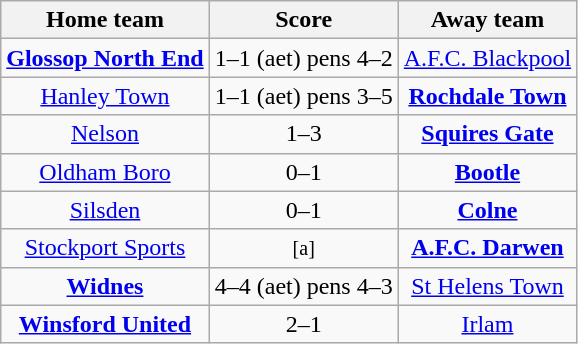<table class="wikitable" style="text-align: center">
<tr>
<th>Home team</th>
<th>Score</th>
<th>Away team</th>
</tr>
<tr>
<td><strong><a href='#'>Glossop North End</a></strong></td>
<td>1–1 (aet) pens 4–2</td>
<td><a href='#'>A.F.C. Blackpool</a></td>
</tr>
<tr>
<td><a href='#'>Hanley Town</a></td>
<td>1–1 (aet) pens 3–5</td>
<td><strong><a href='#'>Rochdale Town</a></strong></td>
</tr>
<tr>
<td><a href='#'>Nelson</a></td>
<td>1–3</td>
<td><strong><a href='#'>Squires Gate</a></strong></td>
</tr>
<tr>
<td><a href='#'>Oldham Boro</a></td>
<td>0–1</td>
<td><strong><a href='#'>Bootle</a></strong></td>
</tr>
<tr>
<td><a href='#'>Silsden</a></td>
<td>0–1</td>
<td><strong><a href='#'>Colne</a></strong></td>
</tr>
<tr>
<td><a href='#'>Stockport Sports</a></td>
<td><small>[a]</small></td>
<td><strong><a href='#'>A.F.C. Darwen</a></strong></td>
</tr>
<tr>
<td><strong><a href='#'>Widnes</a></strong></td>
<td>4–4 (aet) pens 4–3</td>
<td><a href='#'>St Helens Town</a></td>
</tr>
<tr>
<td><strong><a href='#'>Winsford United</a></strong></td>
<td>2–1</td>
<td><a href='#'>Irlam</a></td>
</tr>
</table>
